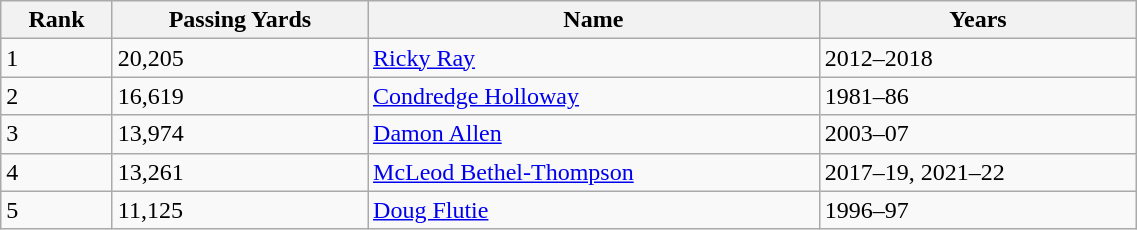<table class="wikitable" style="width:60%; text-align:left; border-collapse:collapse;">
<tr>
<th>Rank</th>
<th>Passing Yards</th>
<th>Name</th>
<th>Years</th>
</tr>
<tr>
<td>1</td>
<td>20,205</td>
<td><a href='#'>Ricky Ray</a></td>
<td>2012–2018</td>
</tr>
<tr>
<td>2</td>
<td>16,619</td>
<td><a href='#'>Condredge Holloway</a></td>
<td>1981–86</td>
</tr>
<tr>
<td>3</td>
<td>13,974</td>
<td><a href='#'>Damon Allen</a></td>
<td>2003–07</td>
</tr>
<tr>
<td>4</td>
<td>13,261</td>
<td><a href='#'>McLeod Bethel-Thompson</a></td>
<td>2017–19, 2021–22</td>
</tr>
<tr>
<td>5</td>
<td>11,125</td>
<td><a href='#'>Doug Flutie</a></td>
<td>1996–97</td>
</tr>
</table>
